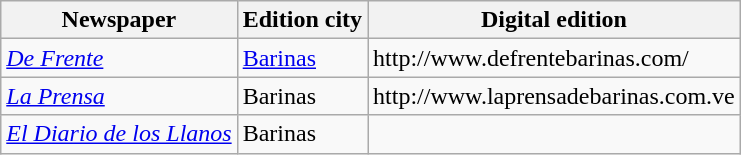<table class="wikitable sortable">
<tr align="center">
<th>Newspaper</th>
<th>Edition city</th>
<th>Digital edition</th>
</tr>
<tr>
<td><em><a href='#'>De Frente</a></em></td>
<td><a href='#'>Barinas</a></td>
<td>http://www.defrentebarinas.com/</td>
</tr>
<tr>
<td><em><a href='#'>La Prensa</a></em></td>
<td>Barinas</td>
<td>http://www.laprensadebarinas.com.ve</td>
</tr>
<tr>
<td><em><a href='#'>El Diario de los Llanos</a></em></td>
<td>Barinas</td>
<td></td>
</tr>
</table>
